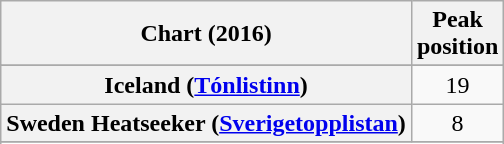<table class="wikitable sortable plainrowheaders" style="text-align:center">
<tr>
<th>Chart (2016)</th>
<th>Peak<br>position</th>
</tr>
<tr>
</tr>
<tr>
</tr>
<tr>
</tr>
<tr>
<th scope="row">Iceland (<a href='#'>Tónlistinn</a>)</th>
<td>19</td>
</tr>
<tr>
<th scope="row">Sweden Heatseeker (<a href='#'>Sverigetopplistan</a>)</th>
<td>8</td>
</tr>
<tr>
</tr>
<tr>
</tr>
</table>
